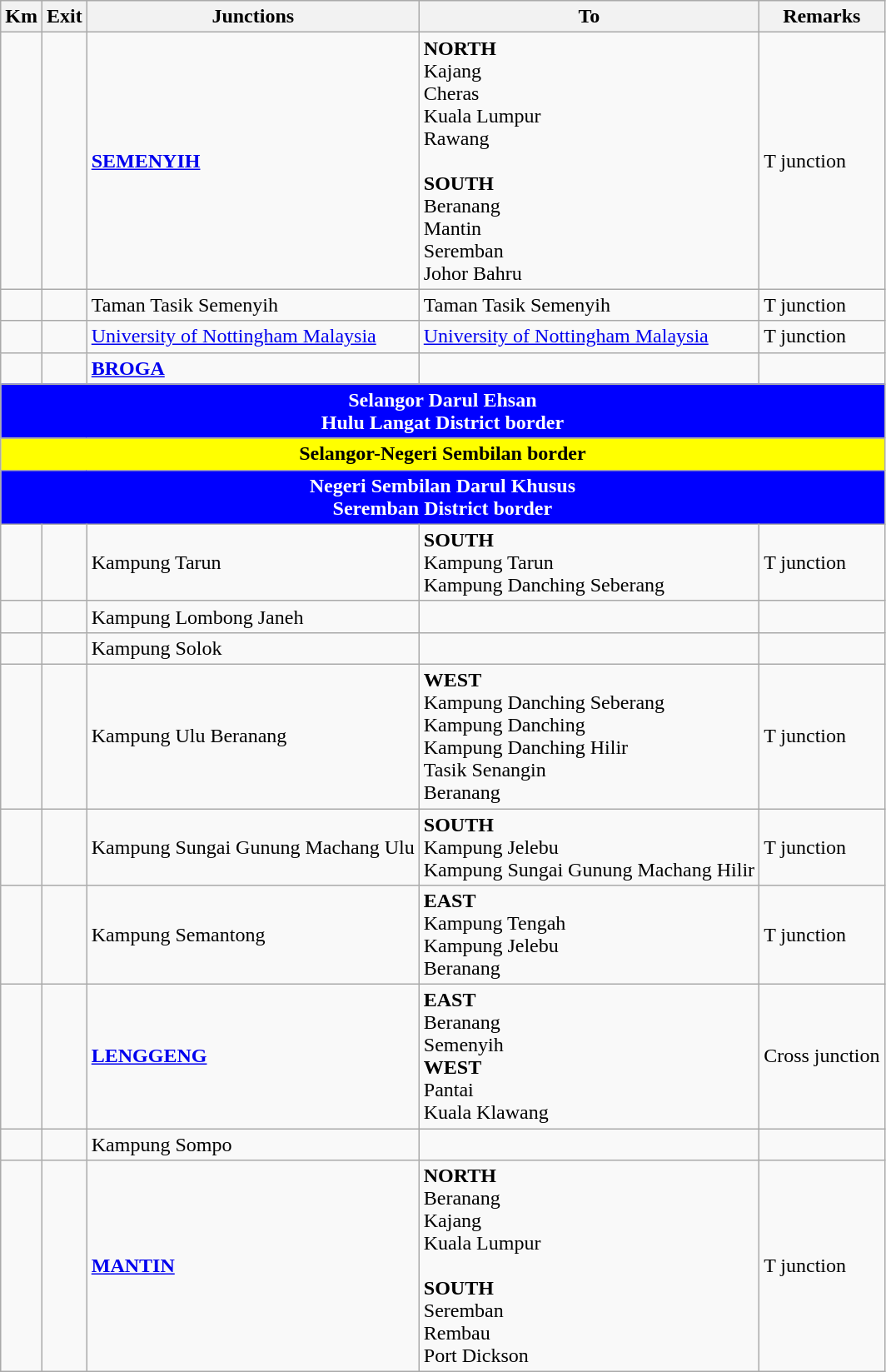<table class="wikitable">
<tr>
<th>Km</th>
<th>Exit</th>
<th>Junctions</th>
<th>To</th>
<th>Remarks</th>
</tr>
<tr>
<td></td>
<td></td>
<td><strong><a href='#'>SEMENYIH</a></strong></td>
<td><strong>NORTH</strong><br> Kajang<br> Cheras<br> Kuala Lumpur<br> Rawang <br><br><strong>SOUTH</strong><br> Beranang<br> Mantin<br> Seremban<br> Johor Bahru</td>
<td>T junction</td>
</tr>
<tr>
<td></td>
<td></td>
<td>Taman Tasik Semenyih</td>
<td>Taman Tasik Semenyih</td>
<td>T junction</td>
</tr>
<tr>
<td></td>
<td></td>
<td><a href='#'>University of Nottingham Malaysia</a></td>
<td><a href='#'>University of Nottingham Malaysia</a></td>
<td>T junction</td>
</tr>
<tr>
<td></td>
<td></td>
<td><strong><a href='#'>BROGA</a></strong></td>
<td></td>
<td></td>
</tr>
<tr>
<td colspan="6" style="text-align:center; background-color:blue; color:white;"><strong>Selangor Darul Ehsan<br>Hulu Langat District border</strong></td>
</tr>
<tr>
<td colspan="6" style="text-align:center; background-color:yellow; color:black;"><strong>Selangor-Negeri Sembilan border</strong></td>
</tr>
<tr>
<td colspan="6" style="text-align:center; background-color:blue; color:white;"><strong>Negeri Sembilan Darul Khusus<br>Seremban District border</strong></td>
</tr>
<tr>
<td></td>
<td></td>
<td>Kampung Tarun</td>
<td><strong>SOUTH</strong><br> Kampung Tarun<br>Kampung Danching Seberang</td>
<td>T junction</td>
</tr>
<tr>
<td></td>
<td></td>
<td>Kampung Lombong Janeh</td>
<td></td>
<td></td>
</tr>
<tr>
<td></td>
<td></td>
<td>Kampung Solok</td>
<td></td>
<td></td>
</tr>
<tr>
<td></td>
<td></td>
<td>Kampung Ulu Beranang</td>
<td><strong>WEST</strong><br> Kampung Danching Seberang<br>Kampung Danching<br>Kampung Danching Hilir<br>Tasik Senangin<br> Beranang</td>
<td>T junction</td>
</tr>
<tr>
<td></td>
<td></td>
<td>Kampung Sungai Gunung Machang Ulu</td>
<td><strong>SOUTH</strong><br> Kampung Jelebu<br>Kampung Sungai Gunung Machang Hilir</td>
<td>T junction</td>
</tr>
<tr>
<td></td>
<td></td>
<td>Kampung Semantong</td>
<td><strong>EAST</strong><br> Kampung Tengah<br>Kampung Jelebu<br> Beranang</td>
<td>T junction</td>
</tr>
<tr>
<td></td>
<td></td>
<td><strong><a href='#'>LENGGENG</a></strong></td>
<td><strong>EAST</strong><br> Beranang<br> Semenyih<br><strong>WEST</strong><br> Pantai<br> Kuala Klawang</td>
<td>Cross junction</td>
</tr>
<tr>
<td></td>
<td></td>
<td>Kampung Sompo</td>
<td></td>
<td></td>
</tr>
<tr>
<td></td>
<td></td>
<td><strong><a href='#'>MANTIN</a></strong></td>
<td><strong>NORTH</strong><br>Beranang<br>Kajang<br>Kuala Lumpur<br><br><strong>SOUTH</strong><br> Seremban<br> Rembau<br> Port Dickson</td>
<td>T junction</td>
</tr>
</table>
